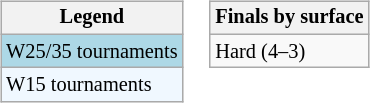<table>
<tr valign=top>
<td><br><table class=wikitable style="font-size:85%">
<tr>
<th>Legend</th>
</tr>
<tr style="background:lightblue;">
<td>W25/35 tournaments</td>
</tr>
<tr style="background:#f0f8ff;">
<td>W15 tournaments</td>
</tr>
</table>
</td>
<td><br><table class=wikitable style="font-size:85%">
<tr>
<th>Finals by surface</th>
</tr>
<tr>
<td>Hard (4–3)</td>
</tr>
</table>
</td>
</tr>
</table>
